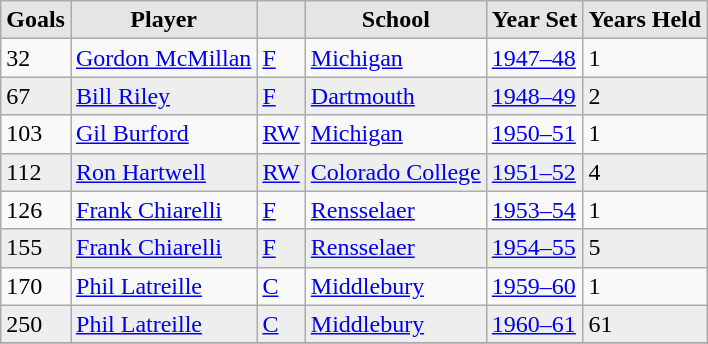<table class="wikitable sortable">
<tr>
<th style="background:#e5e5e5;">Goals</th>
<th style="background:#e5e5e5;">Player</th>
<th style="background:#e5e5e5;"></th>
<th style="background:#e5e5e5;">School</th>
<th style="background:#e5e5e5;">Year Set</th>
<th style= background:#e5e5e5;">Years Held</th>
</tr>
<tr>
<td>32</td>
<td><a href='#'>Gordon McMillan</a></td>
<td><a href='#'>F</a></td>
<td><a href='#'>Michigan</a></td>
<td><a href='#'>1947–48</a></td>
<td>1</td>
</tr>
<tr bgcolor=#eeeeee>
<td>67</td>
<td><a href='#'>Bill Riley</a></td>
<td><a href='#'>F</a></td>
<td><a href='#'>Dartmouth</a></td>
<td><a href='#'>1948–49</a></td>
<td>2</td>
</tr>
<tr>
<td>103</td>
<td><a href='#'>Gil Burford</a></td>
<td><a href='#'>RW</a></td>
<td><a href='#'>Michigan</a></td>
<td><a href='#'>1950–51</a></td>
<td>1</td>
</tr>
<tr bgcolor=#eeeeee>
<td>112</td>
<td><a href='#'>Ron Hartwell</a></td>
<td><a href='#'>RW</a></td>
<td><a href='#'>Colorado College</a></td>
<td><a href='#'>1951–52</a></td>
<td>4</td>
</tr>
<tr>
<td>126</td>
<td><a href='#'>Frank Chiarelli</a></td>
<td><a href='#'>F</a></td>
<td><a href='#'>Rensselaer</a></td>
<td><a href='#'>1953–54</a></td>
<td>1</td>
</tr>
<tr bgcolor=#eeeeee>
<td>155</td>
<td><a href='#'>Frank Chiarelli</a></td>
<td><a href='#'>F</a></td>
<td><a href='#'>Rensselaer</a></td>
<td><a href='#'>1954–55</a></td>
<td>5</td>
</tr>
<tr>
<td>170</td>
<td><a href='#'>Phil Latreille</a></td>
<td><a href='#'>C</a></td>
<td><a href='#'>Middlebury</a></td>
<td><a href='#'>1959–60</a></td>
<td>1</td>
</tr>
<tr bgcolor=#eeeeee>
<td>250</td>
<td><a href='#'>Phil Latreille</a></td>
<td><a href='#'>C</a></td>
<td><a href='#'>Middlebury</a></td>
<td><a href='#'>1960–61</a></td>
<td>61</td>
</tr>
<tr>
</tr>
</table>
